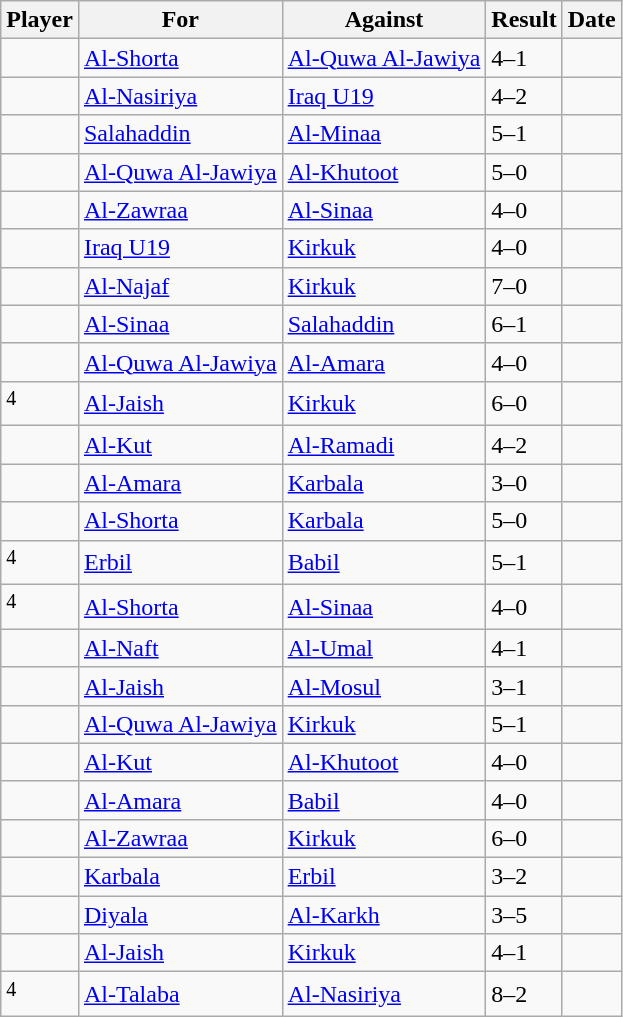<table class="wikitable sortable">
<tr>
<th>Player</th>
<th>For</th>
<th>Against</th>
<th align=center>Result</th>
<th>Date</th>
</tr>
<tr>
<td> </td>
<td><a href='#'>Al-Shorta</a></td>
<td><a href='#'>Al-Quwa Al-Jawiya</a></td>
<td>4–1</td>
<td></td>
</tr>
<tr>
<td> </td>
<td><a href='#'>Al-Nasiriya</a></td>
<td><a href='#'>Iraq U19</a></td>
<td>4–2</td>
<td></td>
</tr>
<tr>
<td> </td>
<td><a href='#'>Salahaddin</a></td>
<td><a href='#'>Al-Minaa</a></td>
<td>5–1</td>
<td></td>
</tr>
<tr>
<td> </td>
<td><a href='#'>Al-Quwa Al-Jawiya</a></td>
<td><a href='#'>Al-Khutoot</a></td>
<td>5–0</td>
<td></td>
</tr>
<tr>
<td> </td>
<td><a href='#'>Al-Zawraa</a></td>
<td><a href='#'>Al-Sinaa</a></td>
<td>4–0</td>
<td></td>
</tr>
<tr>
<td> </td>
<td><a href='#'>Iraq U19</a></td>
<td><a href='#'>Kirkuk</a></td>
<td>4–0</td>
<td></td>
</tr>
<tr>
<td> </td>
<td><a href='#'>Al-Najaf</a></td>
<td><a href='#'>Kirkuk</a></td>
<td>7–0</td>
<td></td>
</tr>
<tr>
<td> </td>
<td><a href='#'>Al-Sinaa</a></td>
<td><a href='#'>Salahaddin</a></td>
<td>6–1</td>
<td></td>
</tr>
<tr>
<td> </td>
<td><a href='#'>Al-Quwa Al-Jawiya</a></td>
<td><a href='#'>Al-Amara</a></td>
<td>4–0</td>
<td></td>
</tr>
<tr>
<td> <sup>4</sup></td>
<td><a href='#'>Al-Jaish</a></td>
<td><a href='#'>Kirkuk</a></td>
<td>6–0</td>
<td></td>
</tr>
<tr>
<td> </td>
<td><a href='#'>Al-Kut</a></td>
<td><a href='#'>Al-Ramadi</a></td>
<td>4–2</td>
<td></td>
</tr>
<tr>
<td> </td>
<td><a href='#'>Al-Amara</a></td>
<td><a href='#'>Karbala</a></td>
<td>3–0</td>
<td></td>
</tr>
<tr>
<td> </td>
<td><a href='#'>Al-Shorta</a></td>
<td><a href='#'>Karbala</a></td>
<td>5–0</td>
<td></td>
</tr>
<tr>
<td> <sup>4</sup></td>
<td><a href='#'>Erbil</a></td>
<td><a href='#'>Babil</a></td>
<td>5–1</td>
<td></td>
</tr>
<tr>
<td> <sup>4</sup></td>
<td><a href='#'>Al-Shorta</a></td>
<td><a href='#'>Al-Sinaa</a></td>
<td>4–0</td>
<td></td>
</tr>
<tr>
<td> </td>
<td><a href='#'>Al-Naft</a></td>
<td><a href='#'>Al-Umal</a></td>
<td>4–1</td>
<td></td>
</tr>
<tr>
<td> </td>
<td><a href='#'>Al-Jaish</a></td>
<td><a href='#'>Al-Mosul</a></td>
<td>3–1</td>
<td></td>
</tr>
<tr>
<td> </td>
<td><a href='#'>Al-Quwa Al-Jawiya</a></td>
<td><a href='#'>Kirkuk</a></td>
<td>5–1</td>
<td></td>
</tr>
<tr>
<td> </td>
<td><a href='#'>Al-Kut</a></td>
<td><a href='#'>Al-Khutoot</a></td>
<td>4–0</td>
<td></td>
</tr>
<tr>
<td> </td>
<td><a href='#'>Al-Amara</a></td>
<td><a href='#'>Babil</a></td>
<td>4–0</td>
<td></td>
</tr>
<tr>
<td> </td>
<td><a href='#'>Al-Zawraa</a></td>
<td><a href='#'>Kirkuk</a></td>
<td>6–0</td>
<td></td>
</tr>
<tr>
<td> </td>
<td><a href='#'>Karbala</a></td>
<td><a href='#'>Erbil</a></td>
<td>3–2</td>
<td></td>
</tr>
<tr>
<td> </td>
<td><a href='#'>Diyala</a></td>
<td><a href='#'>Al-Karkh</a></td>
<td>3–5</td>
<td></td>
</tr>
<tr>
<td> </td>
<td><a href='#'>Al-Jaish</a></td>
<td><a href='#'>Kirkuk</a></td>
<td>4–1</td>
<td></td>
</tr>
<tr>
<td> <sup>4</sup></td>
<td><a href='#'>Al-Talaba</a></td>
<td><a href='#'>Al-Nasiriya</a></td>
<td>8–2</td>
<td></td>
</tr>
</table>
